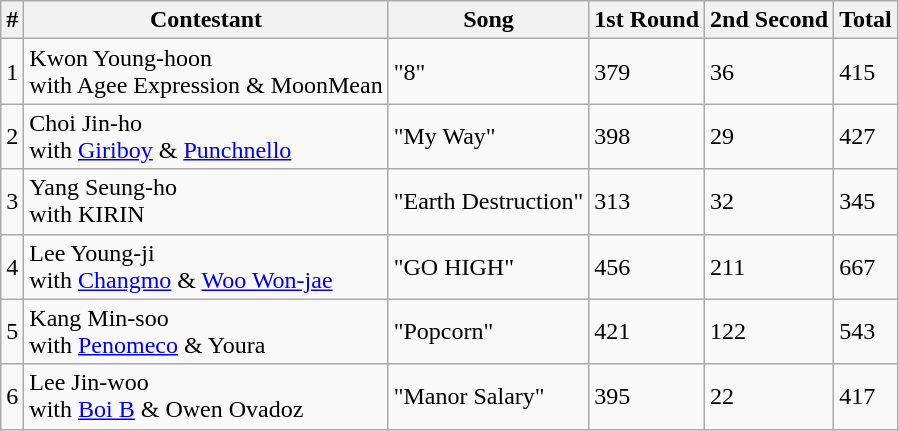<table class="wikitable mw-collapsible">
<tr>
<th>#</th>
<th>Contestant</th>
<th>Song</th>
<th>1st Round</th>
<th>2nd Second</th>
<th>Total</th>
</tr>
<tr>
<td>1</td>
<td>Kwon Young-hoon<br>with Agee Expression & MoonMean</td>
<td>"8"</td>
<td>379</td>
<td>36</td>
<td>415</td>
</tr>
<tr>
<td>2</td>
<td>Choi Jin-ho<br>with <a href='#'>Giriboy</a> & <a href='#'>Punchnello</a></td>
<td>"My Way"</td>
<td>398</td>
<td>29</td>
<td>427</td>
</tr>
<tr>
<td>3</td>
<td>Yang Seung-ho<br>with KIRIN</td>
<td>"Earth Destruction"</td>
<td>313</td>
<td>32</td>
<td>345</td>
</tr>
<tr>
<td>4</td>
<td>Lee Young-ji<br>with <a href='#'>Changmo</a> & <a href='#'>Woo Won-jae</a></td>
<td>"GO HIGH"</td>
<td>456</td>
<td>211</td>
<td>667</td>
</tr>
<tr>
<td>5</td>
<td>Kang Min-soo<br>with <a href='#'>Penomeco</a> & Youra</td>
<td>"Popcorn"</td>
<td>421</td>
<td>122</td>
<td>543</td>
</tr>
<tr>
<td>6</td>
<td>Lee Jin-woo<br>with <a href='#'>Boi B</a> & Owen Ovadoz</td>
<td>"Manor Salary"</td>
<td>395</td>
<td>22</td>
<td>417</td>
</tr>
</table>
